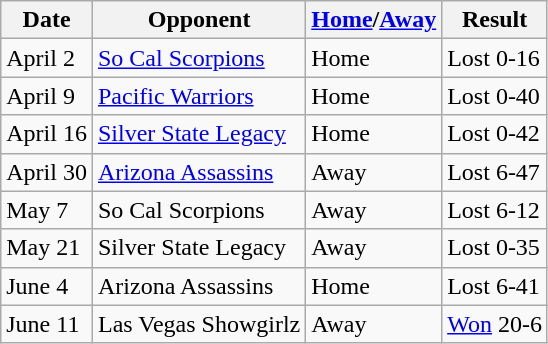<table class="wikitable">
<tr>
<th>Date</th>
<th>Opponent</th>
<th><a href='#'>Home</a>/<a href='#'>Away</a></th>
<th>Result</th>
</tr>
<tr>
<td>April 2</td>
<td><a href='#'>So Cal Scorpions</a></td>
<td>Home</td>
<td>Lost 0-16</td>
</tr>
<tr>
<td>April 9</td>
<td><a href='#'>Pacific Warriors</a></td>
<td>Home</td>
<td>Lost 0-40</td>
</tr>
<tr>
<td>April 16</td>
<td><a href='#'>Silver State Legacy</a></td>
<td>Home</td>
<td>Lost 0-42</td>
</tr>
<tr>
<td>April 30</td>
<td><a href='#'>Arizona Assassins</a></td>
<td>Away</td>
<td>Lost 6-47</td>
</tr>
<tr>
<td>May 7</td>
<td>So Cal Scorpions</td>
<td>Away</td>
<td>Lost 6-12</td>
</tr>
<tr>
<td>May 21</td>
<td>Silver State Legacy</td>
<td>Away</td>
<td>Lost 0-35</td>
</tr>
<tr>
<td>June 4</td>
<td>Arizona Assassins</td>
<td>Home</td>
<td>Lost 6-41</td>
</tr>
<tr>
<td>June 11</td>
<td>Las Vegas Showgirlz</td>
<td>Away</td>
<td><a href='#'>Won</a> 20-6</td>
</tr>
</table>
